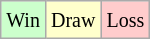<table class="wikitable">
<tr>
<td style="background-color: #CCFFCC;"><small>Win</small></td>
<td style="background-color: #FFFFCC;"><small>Draw</small></td>
<td style="background-color: #FFCCCC;"><small>Loss</small></td>
</tr>
</table>
